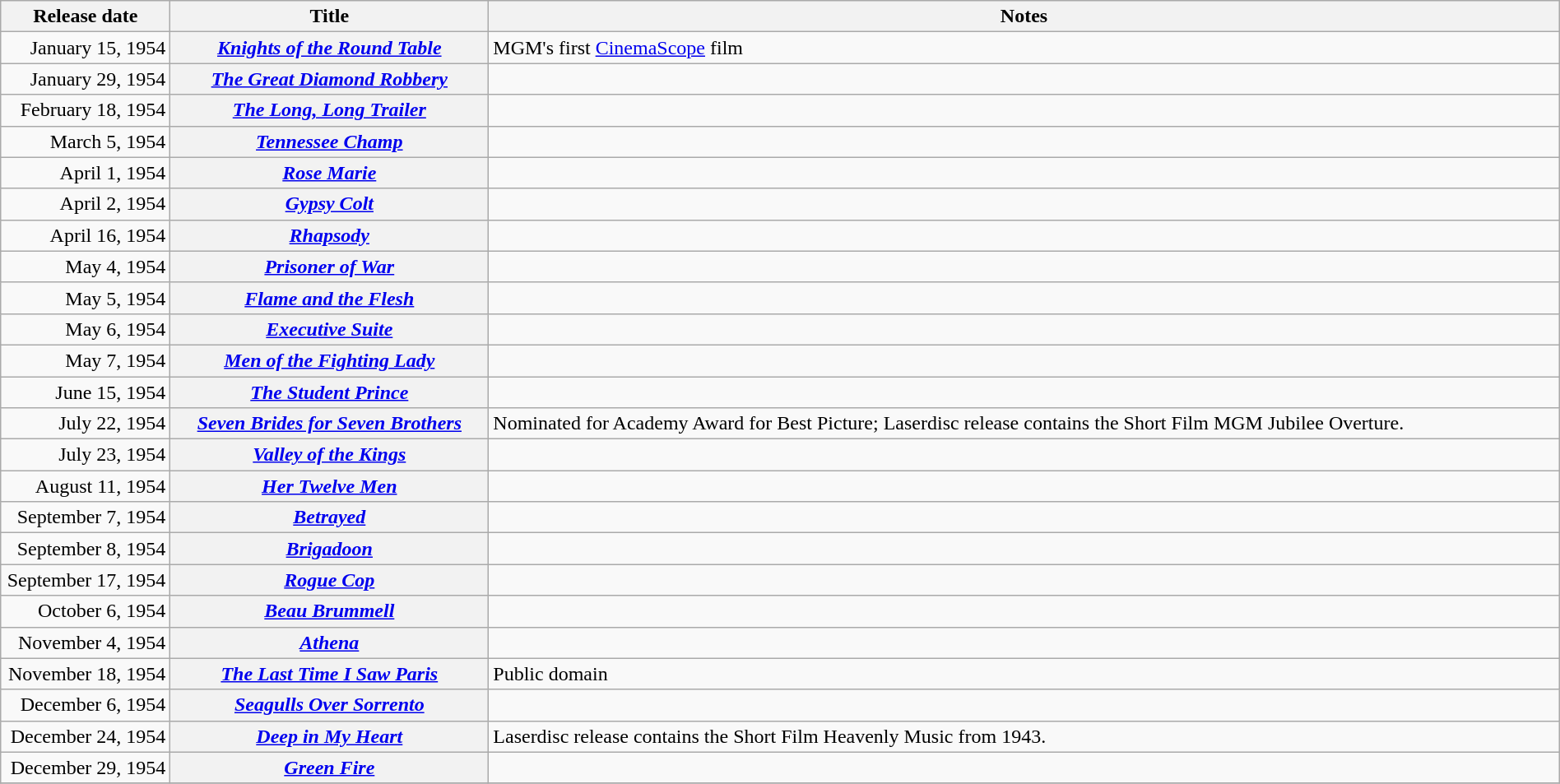<table class="wikitable sortable" style="width:100%;">
<tr>
<th scope="col" style="width:130px;">Release date</th>
<th>Title</th>
<th>Notes</th>
</tr>
<tr>
<td style="text-align:right;">January 15, 1954</td>
<th scope="row"><em><a href='#'>Knights of the Round Table</a></em></th>
<td>MGM's first <a href='#'>CinemaScope</a> film</td>
</tr>
<tr>
<td style="text-align:right;">January 29, 1954</td>
<th scope="row"><em><a href='#'>The Great Diamond Robbery</a></em></th>
<td></td>
</tr>
<tr>
<td style="text-align:right;">February 18, 1954</td>
<th scope="row"><em><a href='#'>The Long, Long Trailer</a></em></th>
<td></td>
</tr>
<tr>
<td style="text-align:right;">March 5, 1954</td>
<th scope="row"><em><a href='#'>Tennessee Champ</a></em></th>
<td></td>
</tr>
<tr>
<td style="text-align:right;">April 1, 1954</td>
<th scope="row"><em><a href='#'>Rose Marie</a></em></th>
<td></td>
</tr>
<tr>
<td style="text-align:right;">April 2, 1954</td>
<th scope="row"><em><a href='#'>Gypsy Colt</a></em></th>
<td></td>
</tr>
<tr>
<td style="text-align:right;">April 16, 1954</td>
<th scope="row"><em><a href='#'>Rhapsody</a></em></th>
<td></td>
</tr>
<tr>
<td style="text-align:right;">May 4, 1954</td>
<th scope="row"><em><a href='#'>Prisoner of War</a></em></th>
<td></td>
</tr>
<tr>
<td style="text-align:right;">May 5, 1954</td>
<th scope="row"><em><a href='#'>Flame and the Flesh</a></em></th>
<td></td>
</tr>
<tr>
<td style="text-align:right;">May 6, 1954</td>
<th scope="row"><em><a href='#'>Executive Suite</a></em></th>
<td></td>
</tr>
<tr>
<td style="text-align:right;">May 7, 1954</td>
<th scope="row"><em><a href='#'>Men of the Fighting Lady</a></em></th>
<td></td>
</tr>
<tr>
<td style="text-align:right;">June 15, 1954</td>
<th scope="row"><em><a href='#'>The Student Prince</a></em></th>
<td></td>
</tr>
<tr>
<td style="text-align:right;">July 22, 1954</td>
<th scope="row"><em><a href='#'>Seven Brides for Seven Brothers</a></em></th>
<td>Nominated for Academy Award for Best Picture; Laserdisc release contains the Short Film MGM Jubilee Overture.</td>
</tr>
<tr>
<td style="text-align:right;">July 23, 1954</td>
<th scope="row"><em><a href='#'>Valley of the Kings</a></em></th>
<td></td>
</tr>
<tr>
<td style="text-align:right;">August 11, 1954</td>
<th scope="row"><em><a href='#'>Her Twelve Men</a></em></th>
<td></td>
</tr>
<tr>
<td style="text-align:right;">September 7, 1954</td>
<th scope="row"><em><a href='#'>Betrayed</a></em></th>
<td></td>
</tr>
<tr>
<td style="text-align:right;">September 8, 1954</td>
<th scope="row"><em><a href='#'>Brigadoon</a></em></th>
<td></td>
</tr>
<tr>
<td style="text-align:right;">September 17, 1954</td>
<th scope="row"><em><a href='#'>Rogue Cop</a></em></th>
<td></td>
</tr>
<tr>
<td style="text-align:right;">October 6, 1954</td>
<th scope="row"><em><a href='#'>Beau Brummell</a></em></th>
<td></td>
</tr>
<tr>
<td style="text-align:right;">November 4, 1954</td>
<th scope="row"><em><a href='#'>Athena</a></em></th>
<td></td>
</tr>
<tr>
<td style="text-align:right;">November 18, 1954</td>
<th scope="row"><em><a href='#'>The Last Time I Saw Paris</a></em></th>
<td>Public domain</td>
</tr>
<tr>
<td style="text-align:right;">December 6, 1954</td>
<th scope="row"><em><a href='#'>Seagulls Over Sorrento</a></em></th>
<td></td>
</tr>
<tr>
<td style="text-align:right;">December 24, 1954</td>
<th scope="row"><em><a href='#'>Deep in My Heart</a></em></th>
<td>Laserdisc release contains the Short Film Heavenly Music from 1943.</td>
</tr>
<tr>
<td style="text-align:right;">December 29, 1954</td>
<th scope="row"><em><a href='#'>Green Fire</a></em></th>
<td></td>
</tr>
<tr>
</tr>
</table>
